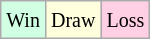<table class="wikitable">
<tr>
<td style="background-color: #d0ffe3;"><small>Win</small></td>
<td style="background-color: #ffffdd;"><small>Draw</small></td>
<td style="background-color: #ffd0e3;"><small>Loss</small></td>
</tr>
</table>
